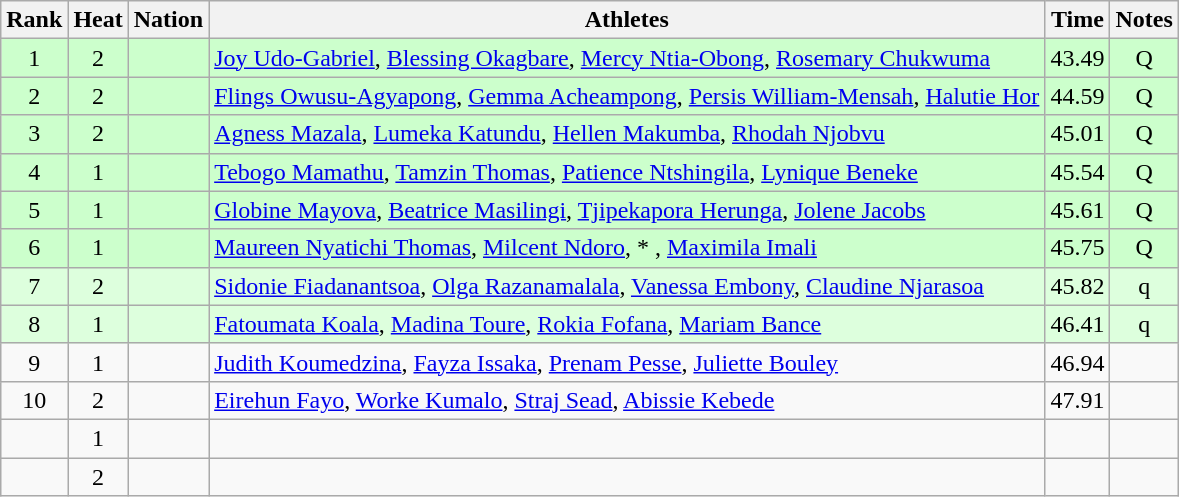<table class="wikitable sortable" style="text-align:center">
<tr>
<th>Rank</th>
<th>Heat</th>
<th>Nation</th>
<th>Athletes</th>
<th>Time</th>
<th>Notes</th>
</tr>
<tr bgcolor=ccffcc>
<td>1</td>
<td>2</td>
<td align=left></td>
<td align=left><a href='#'>Joy Udo-Gabriel</a>, <a href='#'>Blessing Okagbare</a>, <a href='#'>Mercy Ntia-Obong</a>, <a href='#'>Rosemary Chukwuma</a></td>
<td>43.49</td>
<td>Q</td>
</tr>
<tr bgcolor=ccffcc>
<td>2</td>
<td>2</td>
<td align=left></td>
<td align=left><a href='#'>Flings Owusu-Agyapong</a>, <a href='#'>Gemma Acheampong</a>, <a href='#'>Persis William-Mensah</a>, <a href='#'>Halutie Hor</a></td>
<td>44.59</td>
<td>Q</td>
</tr>
<tr bgcolor=ccffcc>
<td>3</td>
<td>2</td>
<td align=left></td>
<td align=left><a href='#'>Agness Mazala</a>, <a href='#'>Lumeka Katundu</a>, <a href='#'>Hellen Makumba</a>, <a href='#'>Rhodah Njobvu</a></td>
<td>45.01</td>
<td>Q</td>
</tr>
<tr bgcolor=ccffcc>
<td>4</td>
<td>1</td>
<td align=left></td>
<td align=left><a href='#'>Tebogo Mamathu</a>, <a href='#'>Tamzin Thomas</a>, <a href='#'>Patience Ntshingila</a>, <a href='#'>Lynique Beneke</a></td>
<td>45.54</td>
<td>Q</td>
</tr>
<tr bgcolor=ccffcc>
<td>5</td>
<td>1</td>
<td align=left></td>
<td align=left><a href='#'>Globine Mayova</a>, <a href='#'>Beatrice Masilingi</a>, <a href='#'>Tjipekapora Herunga</a>, <a href='#'>Jolene Jacobs</a></td>
<td>45.61</td>
<td>Q</td>
</tr>
<tr bgcolor=ccffcc>
<td>6</td>
<td>1</td>
<td align=left></td>
<td align=left><a href='#'>Maureen Nyatichi Thomas</a>, <a href='#'>Milcent Ndoro</a>, * , <a href='#'>Maximila Imali</a></td>
<td>45.75</td>
<td>Q</td>
</tr>
<tr bgcolor=ddffdd>
<td>7</td>
<td>2</td>
<td align=left></td>
<td align=left><a href='#'>Sidonie Fiadanantsoa</a>, <a href='#'>Olga Razanamalala</a>, <a href='#'>Vanessa Embony</a>, <a href='#'>Claudine Njarasoa</a></td>
<td>45.82</td>
<td>q</td>
</tr>
<tr bgcolor=ddffdd>
<td>8</td>
<td>1</td>
<td align=left></td>
<td align=left><a href='#'>Fatoumata Koala</a>, <a href='#'>Madina Toure</a>, <a href='#'>Rokia Fofana</a>, <a href='#'>Mariam Bance</a></td>
<td>46.41</td>
<td>q</td>
</tr>
<tr>
<td>9</td>
<td>1</td>
<td align=left></td>
<td align=left><a href='#'>Judith Koumedzina</a>, <a href='#'>Fayza Issaka</a>, <a href='#'>Prenam Pesse</a>, <a href='#'>Juliette Bouley</a></td>
<td>46.94</td>
<td></td>
</tr>
<tr>
<td>10</td>
<td>2</td>
<td align=left></td>
<td align=left><a href='#'>Eirehun Fayo</a>, <a href='#'>Worke Kumalo</a>, <a href='#'>Straj Sead</a>, <a href='#'>Abissie Kebede</a></td>
<td>47.91</td>
<td></td>
</tr>
<tr>
<td></td>
<td>1</td>
<td align=left></td>
<td align=left></td>
<td></td>
<td></td>
</tr>
<tr>
<td></td>
<td>2</td>
<td align=left></td>
<td align=left></td>
<td></td>
<td></td>
</tr>
</table>
